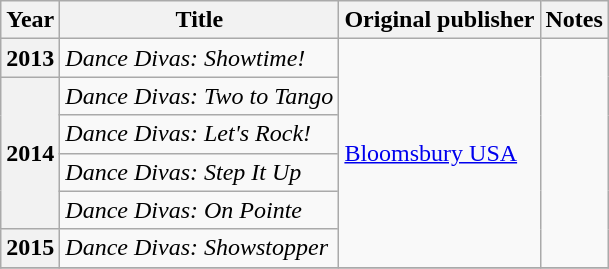<table class="wikitable plainrowheaders sortable">
<tr>
<th scope="col">Year</th>
<th scope="col">Title</th>
<th scope="col">Original publisher</th>
<th scope="col" class="unsortable">Notes</th>
</tr>
<tr>
<th scope="row">2013</th>
<td><em>Dance Divas: Showtime!</em></td>
<td rowspan="6"><a href='#'>Bloomsbury USA</a></td>
<td rowspan="6"></td>
</tr>
<tr>
<th scope="row" rowspan="4">2014</th>
<td><em>Dance Divas: Two to Tango</em></td>
</tr>
<tr>
<td><em>Dance Divas: Let's Rock!</em></td>
</tr>
<tr>
<td><em>Dance Divas: Step It Up</em></td>
</tr>
<tr>
<td><em>Dance Divas: On Pointe</em></td>
</tr>
<tr>
<th scope="row">2015</th>
<td><em>Dance Divas: Showstopper</em></td>
</tr>
<tr>
</tr>
</table>
